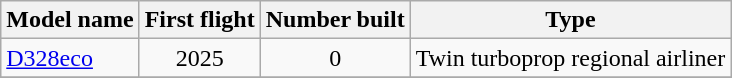<table class="wikitable sortable">
<tr>
<th>Model name</th>
<th>First flight</th>
<th>Number built</th>
<th>Type</th>
</tr>
<tr>
<td align=left><a href='#'>D328eco</a></td>
<td align=center>2025</td>
<td align=center>0</td>
<td align=left>Twin turboprop regional airliner</td>
</tr>
<tr>
</tr>
</table>
